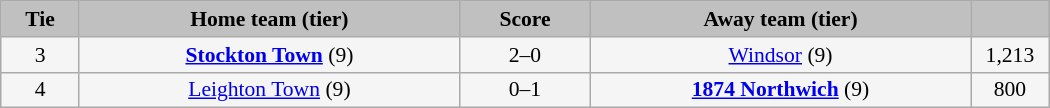<table class="wikitable" style="width: 700px; background:WhiteSmoke; text-align:center; font-size:90%">
<tr>
<td scope="col" style="width:  7.50%; background:silver;"><strong>Tie</strong></td>
<td scope="col" style="width: 36.25%; background:silver;"><strong>Home team (tier)</strong></td>
<td scope="col" style="width: 12.50%; background:silver;"><strong>Score</strong></td>
<td scope="col" style="width: 36.25%; background:silver;"><strong>Away team (tier)</strong></td>
<td scope="col" style="width:  7.50%; background:silver;"><strong></strong></td>
</tr>
<tr>
<td>3</td>
<td><strong><a href='#'>Stockton Town</a></strong> (9)</td>
<td>2–0</td>
<td><a href='#'>Windsor</a> (9)</td>
<td>1,213</td>
</tr>
<tr>
<td>4</td>
<td><a href='#'>Leighton Town</a> (9)</td>
<td>0–1</td>
<td><strong><a href='#'>1874 Northwich</a></strong> (9)</td>
<td>800</td>
</tr>
</table>
